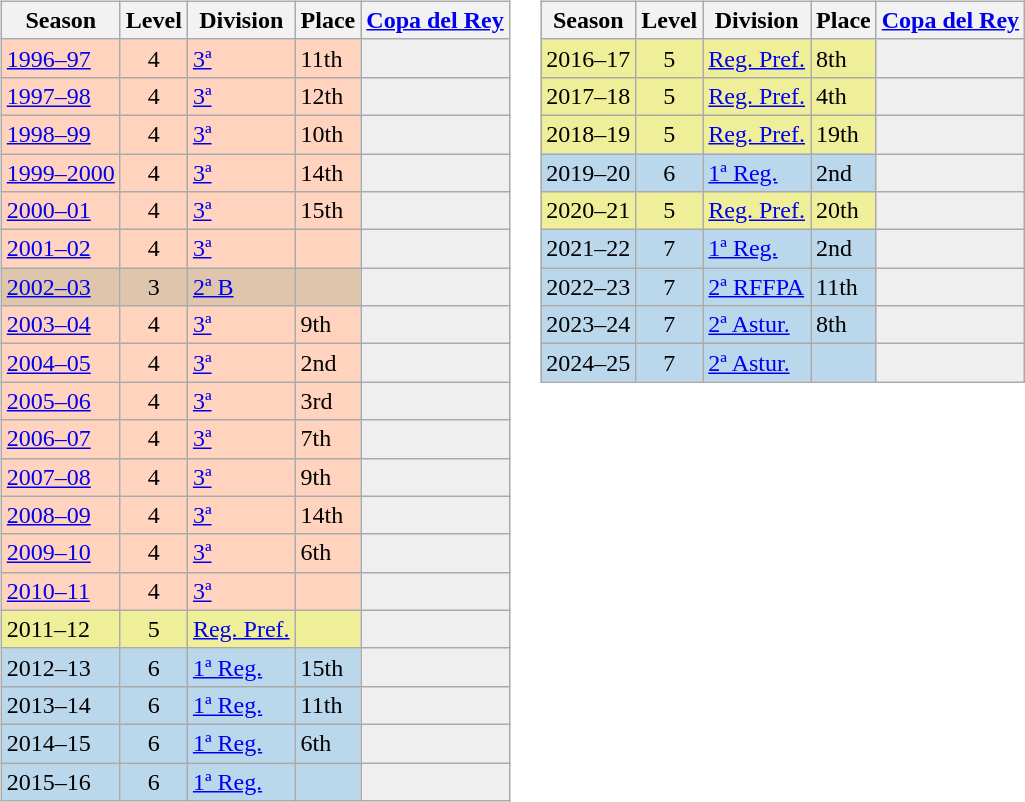<table>
<tr>
<td valign="top" width=0%><br><table class="wikitable">
<tr style="background:#f0f6fa;">
<th>Season</th>
<th>Level</th>
<th>Division</th>
<th>Place</th>
<th><a href='#'>Copa del Rey</a></th>
</tr>
<tr>
<td style="background:#FFD3BD;"><a href='#'>1996–97</a></td>
<td style="background:#FFD3BD;" align="center">4</td>
<td style="background:#FFD3BD;"><a href='#'>3ª</a></td>
<td style="background:#FFD3BD;">11th</td>
<td style="background:#efefef;"></td>
</tr>
<tr>
<td style="background:#FFD3BD;"><a href='#'>1997–98</a></td>
<td style="background:#FFD3BD;" align="center">4</td>
<td style="background:#FFD3BD;"><a href='#'>3ª</a></td>
<td style="background:#FFD3BD;">12th</td>
<td style="background:#efefef;"></td>
</tr>
<tr>
<td style="background:#FFD3BD;"><a href='#'>1998–99</a></td>
<td style="background:#FFD3BD;" align="center">4</td>
<td style="background:#FFD3BD;"><a href='#'>3ª</a></td>
<td style="background:#FFD3BD;">10th</td>
<td style="background:#efefef;"></td>
</tr>
<tr>
<td style="background:#FFD3BD;"><a href='#'>1999–2000</a></td>
<td style="background:#FFD3BD;" align="center">4</td>
<td style="background:#FFD3BD;"><a href='#'>3ª</a></td>
<td style="background:#FFD3BD;">14th</td>
<th style="background:#efefef;"></th>
</tr>
<tr>
<td style="background:#FFD3BD;"><a href='#'>2000–01</a></td>
<td style="background:#FFD3BD;" align="center">4</td>
<td style="background:#FFD3BD;"><a href='#'>3ª</a></td>
<td style="background:#FFD3BD;">15th</td>
<th style="background:#efefef;"></th>
</tr>
<tr>
<td style="background:#FFD3BD;"><a href='#'>2001–02</a></td>
<td style="background:#FFD3BD;" align="center">4</td>
<td style="background:#FFD3BD;"><a href='#'>3ª</a></td>
<td style="background:#FFD3BD;"></td>
<th style="background:#efefef;"></th>
</tr>
<tr>
<td style="background:#DEC5AB;"><a href='#'>2002–03</a></td>
<td style="background:#DEC5AB;" align="center">3</td>
<td style="background:#DEC5AB;"><a href='#'>2ª B</a></td>
<td style="background:#DEC5AB;"></td>
<td style="background:#efefef;"></td>
</tr>
<tr>
<td style="background:#FFD3BD;"><a href='#'>2003–04</a></td>
<td style="background:#FFD3BD;" align="center">4</td>
<td style="background:#FFD3BD;"><a href='#'>3ª</a></td>
<td style="background:#FFD3BD;">9th</td>
<td style="background:#efefef;"></td>
</tr>
<tr>
<td style="background:#FFD3BD;"><a href='#'>2004–05</a></td>
<td style="background:#FFD3BD;" align="center">4</td>
<td style="background:#FFD3BD;"><a href='#'>3ª</a></td>
<td style="background:#FFD3BD;">2nd</td>
<td style="background:#efefef;"></td>
</tr>
<tr>
<td style="background:#FFD3BD;"><a href='#'>2005–06</a></td>
<td style="background:#FFD3BD;" align="center">4</td>
<td style="background:#FFD3BD;"><a href='#'>3ª</a></td>
<td style="background:#FFD3BD;">3rd</td>
<th style="background:#efefef;"></th>
</tr>
<tr>
<td style="background:#FFD3BD;"><a href='#'>2006–07</a></td>
<td style="background:#FFD3BD;" align="center">4</td>
<td style="background:#FFD3BD;"><a href='#'>3ª</a></td>
<td style="background:#FFD3BD;">7th</td>
<th style="background:#efefef;"></th>
</tr>
<tr>
<td style="background:#FFD3BD;"><a href='#'>2007–08</a></td>
<td style="background:#FFD3BD;" align="center">4</td>
<td style="background:#FFD3BD;"><a href='#'>3ª</a></td>
<td style="background:#FFD3BD;">9th</td>
<th style="background:#efefef;"></th>
</tr>
<tr>
<td style="background:#FFD3BD;"><a href='#'>2008–09</a></td>
<td style="background:#FFD3BD;" align="center">4</td>
<td style="background:#FFD3BD;"><a href='#'>3ª</a></td>
<td style="background:#FFD3BD;">14th</td>
<td style="background:#efefef;"></td>
</tr>
<tr>
<td style="background:#FFD3BD;"><a href='#'>2009–10</a></td>
<td style="background:#FFD3BD;" align="center">4</td>
<td style="background:#FFD3BD;"><a href='#'>3ª</a></td>
<td style="background:#FFD3BD;">6th</td>
<td style="background:#efefef;"></td>
</tr>
<tr>
<td style="background:#FFD3BD;"><a href='#'>2010–11</a></td>
<td style="background:#FFD3BD;" align="center">4</td>
<td style="background:#FFD3BD;"><a href='#'>3ª</a></td>
<td style="background:#FFD3BD;"></td>
<td style="background:#efefef;"></td>
</tr>
<tr>
<td style="background:#EFEF99;">2011–12</td>
<td style="background:#EFEF99;" align="center">5</td>
<td style="background:#EFEF99;"><a href='#'>Reg. Pref.</a></td>
<td style="background:#EFEF99;"></td>
<th style="background:#efefef;"></th>
</tr>
<tr>
<td style="background:#BBD7EC;">2012–13</td>
<td style="background:#BBD7EC;" align="center">6</td>
<td style="background:#BBD7EC;"><a href='#'>1ª Reg.</a></td>
<td style="background:#BBD7EC;">15th</td>
<td style="background:#efefef;"></td>
</tr>
<tr>
<td style="background:#BBD7EC;">2013–14</td>
<td style="background:#BBD7EC;" align="center">6</td>
<td style="background:#BBD7EC;"><a href='#'>1ª Reg.</a></td>
<td style="background:#BBD7EC;">11th</td>
<td style="background:#efefef;"></td>
</tr>
<tr>
<td style="background:#BBD7EC;">2014–15</td>
<td style="background:#BBD7EC;" align="center">6</td>
<td style="background:#BBD7EC;"><a href='#'>1ª Reg.</a></td>
<td style="background:#BBD7EC;">6th</td>
<td style="background:#efefef;"></td>
</tr>
<tr>
<td style="background:#BBD7EC;">2015–16</td>
<td style="background:#BBD7EC;" align="center">6</td>
<td style="background:#BBD7EC;"><a href='#'>1ª Reg.</a></td>
<td style="background:#BBD7EC;"></td>
<td style="background:#efefef;"></td>
</tr>
</table>
</td>
<td valign="top" width=0%><br><table class="wikitable">
<tr style="background:#f0f6fa;">
<th>Season</th>
<th>Level</th>
<th>Division</th>
<th>Place</th>
<th><a href='#'>Copa del Rey</a></th>
</tr>
<tr>
<td style="background:#EFEF99;">2016–17</td>
<td style="background:#EFEF99;" align="center">5</td>
<td style="background:#EFEF99;"><a href='#'>Reg. Pref.</a></td>
<td style="background:#EFEF99;">8th</td>
<th style="background:#efefef;"></th>
</tr>
<tr>
<td style="background:#EFEF99;">2017–18</td>
<td style="background:#EFEF99;" align="center">5</td>
<td style="background:#EFEF99;"><a href='#'>Reg. Pref.</a></td>
<td style="background:#EFEF99;">4th</td>
<th style="background:#efefef;"></th>
</tr>
<tr>
<td style="background:#EFEF99;">2018–19</td>
<td style="background:#EFEF99;" align="center">5</td>
<td style="background:#EFEF99;"><a href='#'>Reg. Pref.</a></td>
<td style="background:#EFEF99;">19th</td>
<th style="background:#efefef;"></th>
</tr>
<tr>
<td style="background:#BBD7EC;">2019–20</td>
<td style="background:#BBD7EC;" align="center">6</td>
<td style="background:#BBD7EC;"><a href='#'>1ª Reg.</a></td>
<td style="background:#BBD7EC;">2nd</td>
<th style="background:#efefef;"></th>
</tr>
<tr>
<td style="background:#EFEF99;">2020–21</td>
<td style="background:#EFEF99;" align="center">5</td>
<td style="background:#EFEF99;"><a href='#'>Reg. Pref.</a></td>
<td style="background:#EFEF99;">20th</td>
<th style="background:#efefef;"></th>
</tr>
<tr>
<td style="background:#BBD7EC;">2021–22</td>
<td style="background:#BBD7EC;" align="center">7</td>
<td style="background:#BBD7EC;"><a href='#'>1ª Reg.</a></td>
<td style="background:#BBD7EC;">2nd</td>
<th style="background:#efefef;"></th>
</tr>
<tr>
<td style="background:#BBD7EC;">2022–23</td>
<td style="background:#BBD7EC;" align="center">7</td>
<td style="background:#BBD7EC;"><a href='#'>2ª RFFPA</a></td>
<td style="background:#BBD7EC;">11th</td>
<th style="background:#efefef;"></th>
</tr>
<tr>
<td style="background:#BBD7EC;">2023–24</td>
<td style="background:#BBD7EC;" align="center">7</td>
<td style="background:#BBD7EC;"><a href='#'>2ª Astur.</a></td>
<td style="background:#BBD7EC;">8th</td>
<th style="background:#efefef;"></th>
</tr>
<tr>
<td style="background:#BBD7EC;">2024–25</td>
<td style="background:#BBD7EC;" align="center">7</td>
<td style="background:#BBD7EC;"><a href='#'>2ª Astur.</a></td>
<td style="background:#BBD7EC;"></td>
<th style="background:#efefef;"></th>
</tr>
</table>
</td>
</tr>
</table>
